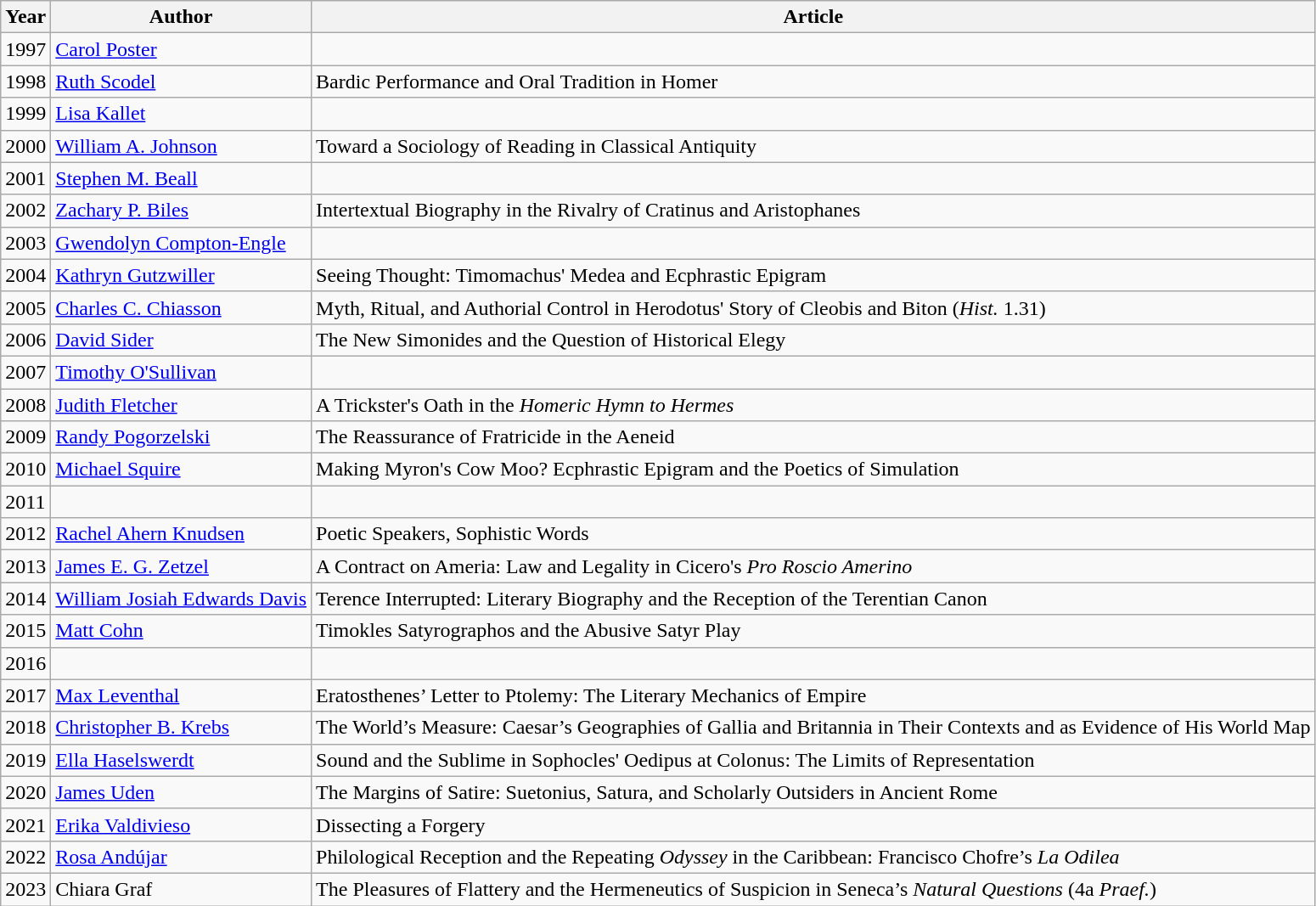<table class="wikitable">
<tr>
<th>Year</th>
<th>Author</th>
<th>Article</th>
</tr>
<tr>
<td>1997</td>
<td><a href='#'>Carol Poster</a></td>
<td></td>
</tr>
<tr>
<td>1998</td>
<td><a href='#'>Ruth Scodel</a></td>
<td>Bardic Performance and Oral Tradition in Homer</td>
</tr>
<tr>
<td>1999</td>
<td><a href='#'>Lisa Kallet</a></td>
<td></td>
</tr>
<tr>
<td>2000</td>
<td><a href='#'>William A. Johnson</a></td>
<td>Toward a Sociology of Reading in Classical Antiquity</td>
</tr>
<tr>
<td>2001</td>
<td><a href='#'>Stephen M. Beall</a></td>
<td></td>
</tr>
<tr>
<td>2002</td>
<td><a href='#'>Zachary P. Biles</a></td>
<td>Intertextual Biography in the Rivalry of Cratinus and Aristophanes</td>
</tr>
<tr>
<td>2003</td>
<td><a href='#'>Gwendolyn Compton-Engle</a></td>
<td></td>
</tr>
<tr>
<td>2004</td>
<td><a href='#'>Kathryn Gutzwiller</a></td>
<td>Seeing Thought: Timomachus' Medea and Ecphrastic Epigram</td>
</tr>
<tr>
<td>2005</td>
<td><a href='#'>Charles C. Chiasson</a></td>
<td>Myth, Ritual, and Authorial Control in Herodotus' Story of Cleobis and Biton (<em>Hist.</em> 1.31)</td>
</tr>
<tr>
<td>2006</td>
<td><a href='#'>David Sider</a></td>
<td>The New Simonides and the Question of Historical Elegy</td>
</tr>
<tr>
<td>2007</td>
<td><a href='#'>Timothy O'Sullivan</a></td>
<td></td>
</tr>
<tr>
<td>2008</td>
<td><a href='#'>Judith Fletcher</a></td>
<td>A Trickster's Oath in the <em>Homeric Hymn to Hermes</em></td>
</tr>
<tr>
<td>2009</td>
<td><a href='#'>Randy Pogorzelski</a></td>
<td>The Reassurance of Fratricide in the Aeneid</td>
</tr>
<tr>
<td>2010</td>
<td><a href='#'>Michael Squire</a></td>
<td>Making Myron's Cow Moo? Ecphrastic Epigram and the Poetics of Simulation</td>
</tr>
<tr>
<td>2011</td>
<td></td>
<td></td>
</tr>
<tr>
<td>2012</td>
<td><a href='#'>Rachel Ahern Knudsen</a></td>
<td>Poetic Speakers, Sophistic Words</td>
</tr>
<tr>
<td>2013</td>
<td><a href='#'>James E. G. Zetzel</a></td>
<td>A Contract on Ameria: Law and Legality in Cicero's <em>Pro Roscio Amerino</em></td>
</tr>
<tr>
<td>2014</td>
<td><a href='#'>William Josiah Edwards Davis</a></td>
<td>Terence Interrupted: Literary Biography and the Reception of the Terentian Canon</td>
</tr>
<tr>
<td>2015</td>
<td><a href='#'>Matt Cohn</a></td>
<td>Timokles Satyrographos and the Abusive Satyr Play</td>
</tr>
<tr>
<td>2016</td>
<td></td>
<td></td>
</tr>
<tr>
<td>2017</td>
<td><a href='#'>Max Leventhal</a></td>
<td>Eratosthenes’ Letter to Ptolemy: The Literary Mechanics of Empire</td>
</tr>
<tr>
<td>2018</td>
<td><a href='#'>Christopher B. Krebs</a></td>
<td>The World’s Measure: Caesar’s Geographies of Gallia and Britannia in Their Contexts and as Evidence of His World Map</td>
</tr>
<tr>
<td>2019</td>
<td><a href='#'>Ella Haselswerdt</a></td>
<td>Sound and the Sublime in Sophocles' Oedipus at Colonus: The Limits of Representation</td>
</tr>
<tr>
<td>2020</td>
<td><a href='#'>James Uden</a></td>
<td>The Margins of Satire: Suetonius, Satura, and Scholarly Outsiders in Ancient Rome</td>
</tr>
<tr>
<td>2021</td>
<td><a href='#'>Erika Valdivieso</a></td>
<td>Dissecting a Forgery</td>
</tr>
<tr>
<td>2022</td>
<td><a href='#'>Rosa Andújar</a></td>
<td>Philological Reception and the Repeating <em>Odyssey</em> in the Caribbean: Francisco Chofre’s <em>La Odilea</em></td>
</tr>
<tr>
<td>2023</td>
<td>Chiara Graf</td>
<td>The Pleasures of Flattery and the Hermeneutics of Suspicion in Seneca’s <em>Natural Questions</em> (4a <em>Praef.</em>)</td>
</tr>
</table>
